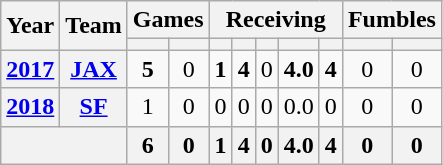<table class="wikitable" style="text-align:center;">
<tr>
<th rowspan="2">Year</th>
<th rowspan="2">Team</th>
<th colspan="2">Games</th>
<th colspan="5">Receiving</th>
<th colspan="2">Fumbles</th>
</tr>
<tr>
<th></th>
<th></th>
<th></th>
<th></th>
<th></th>
<th></th>
<th></th>
<th></th>
<th></th>
</tr>
<tr>
<th><a href='#'>2017</a></th>
<th><a href='#'>JAX</a></th>
<td><strong>5</strong></td>
<td>0</td>
<td><strong>1</strong></td>
<td><strong>4</strong></td>
<td>0</td>
<td><strong> 4.0 </strong></td>
<td><strong> 4 </strong></td>
<td>0</td>
<td>0</td>
</tr>
<tr>
<th><a href='#'>2018</a></th>
<th><a href='#'>SF</a></th>
<td>1</td>
<td>0</td>
<td>0</td>
<td>0</td>
<td>0</td>
<td>0.0</td>
<td>0</td>
<td>0</td>
<td>0</td>
</tr>
<tr>
<th colspan="2"></th>
<th>6</th>
<th>0</th>
<th>1</th>
<th>4</th>
<th>0</th>
<th>4.0</th>
<th>4</th>
<th>0</th>
<th>0</th>
</tr>
</table>
